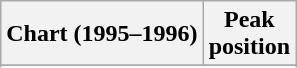<table class="wikitable sortable plainrowheaders" style="text-align:center">
<tr>
<th scope="col">Chart (1995–1996)</th>
<th scope="col">Peak<br>position</th>
</tr>
<tr>
</tr>
<tr>
</tr>
<tr>
</tr>
<tr>
</tr>
</table>
